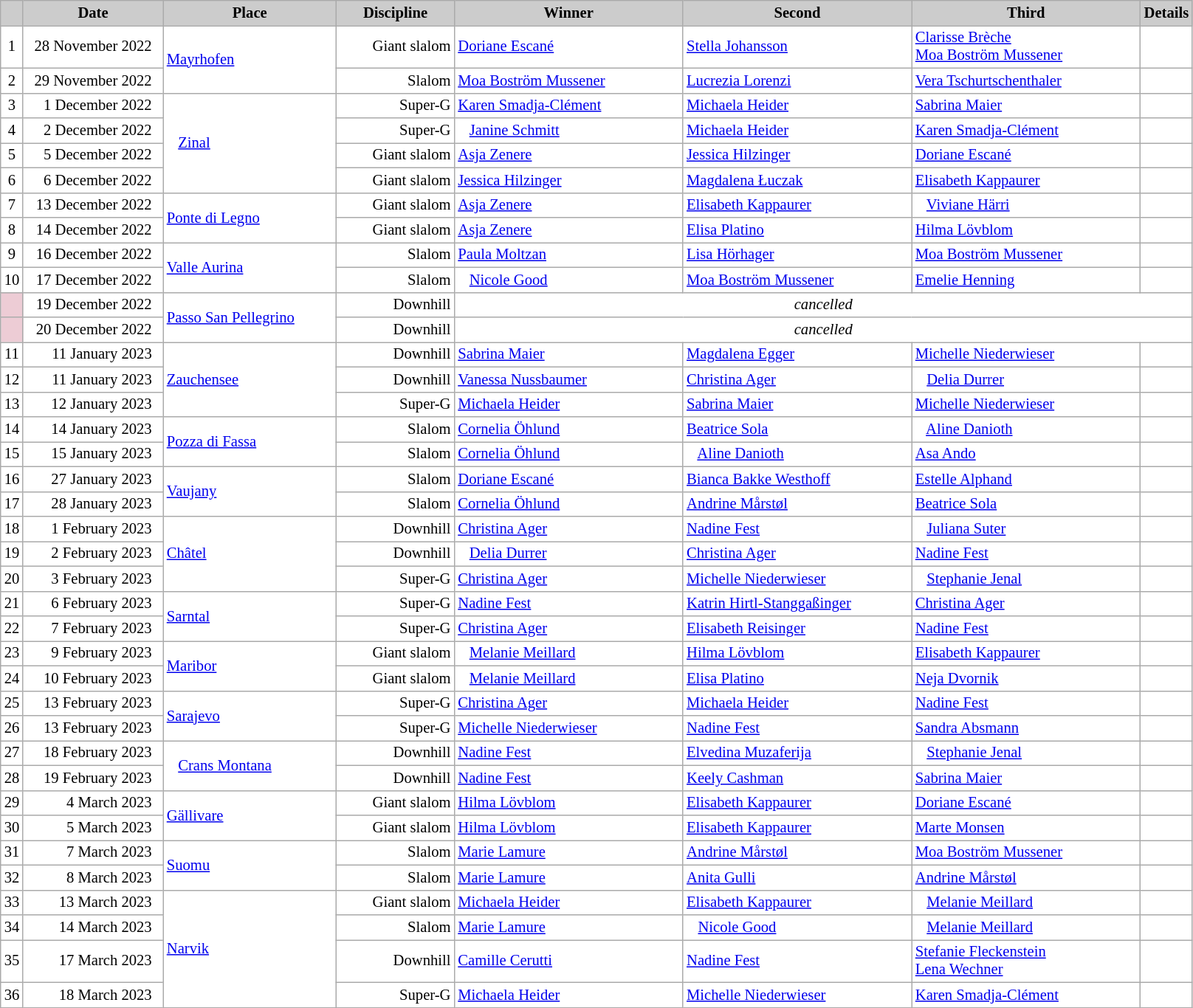<table class="wikitable plainrowheaders" style="background:#fff; font-size:86%; line-height:16px; border:grey solid 1px; border-collapse:collapse;">
<tr style="background:#ccc; text-align:center;">
<th scope="col" style="background:#ccc; width=30 px;"></th>
<th scope="col" style="background:#ccc; width:120px;">Date</th>
<th scope="col" style="background:#ccc; width:150px;">Place</th>
<th scope="col" style="background:#ccc; width:100px;">Discipline</th>
<th scope="col" style="background:#ccc; width:200px;">Winner</th>
<th scope="col" style="background:#ccc; width:200px;">Second</th>
<th scope="col" style="background:#ccc; width:200px;">Third</th>
<th scope="col" style="background:#ccc; width:10px;">Details</th>
</tr>
<tr>
<td align=center>1</td>
<td align=right>28 November 2022  </td>
<td rowspan=2> <a href='#'>Mayrhofen</a></td>
<td align=right>Giant slalom</td>
<td> <a href='#'>Doriane Escané</a></td>
<td> <a href='#'>Stella Johansson</a></td>
<td> <a href='#'>Clarisse Brèche</a><br> <a href='#'>Moa Boström Mussener</a></td>
<td></td>
</tr>
<tr>
<td align=center>2</td>
<td align=right>29 November 2022  </td>
<td align=right>Slalom</td>
<td> <a href='#'>Moa Boström Mussener</a></td>
<td> <a href='#'>Lucrezia Lorenzi</a></td>
<td> <a href='#'>Vera Tschurtschenthaler</a></td>
<td></td>
</tr>
<tr>
<td align=center>3</td>
<td align=right>1 December 2022  </td>
<td rowspan=4>   <a href='#'>Zinal</a></td>
<td align=right>Super-G</td>
<td> <a href='#'>Karen Smadja-Clément</a></td>
<td> <a href='#'>Michaela Heider</a></td>
<td> <a href='#'>Sabrina Maier</a></td>
<td></td>
</tr>
<tr>
<td align=center>4</td>
<td align=right>2 December 2022  </td>
<td align=right>Super-G</td>
<td>   <a href='#'>Janine Schmitt</a></td>
<td> <a href='#'>Michaela Heider</a></td>
<td> <a href='#'>Karen Smadja-Clément</a></td>
<td></td>
</tr>
<tr>
<td align=center>5</td>
<td align=right>5 December 2022  </td>
<td align=right>Giant slalom</td>
<td> <a href='#'>Asja Zenere</a></td>
<td> <a href='#'>Jessica Hilzinger</a></td>
<td> <a href='#'>Doriane Escané</a></td>
<td></td>
</tr>
<tr>
<td align=center>6</td>
<td align=right>6 December 2022  </td>
<td align=right>Giant slalom</td>
<td> <a href='#'>Jessica Hilzinger</a></td>
<td> <a href='#'>Magdalena Łuczak</a></td>
<td> <a href='#'>Elisabeth Kappaurer</a></td>
<td></td>
</tr>
<tr>
<td align=center>7</td>
<td align=right>13 December 2022  </td>
<td rowspan=2> <a href='#'>Ponte di Legno</a></td>
<td align=right>Giant slalom</td>
<td> <a href='#'>Asja Zenere</a></td>
<td> <a href='#'>Elisabeth Kappaurer</a></td>
<td>   <a href='#'>Viviane Härri</a></td>
<td></td>
</tr>
<tr>
<td align=center>8</td>
<td align=right>14 December 2022  </td>
<td align=right>Giant slalom</td>
<td> <a href='#'>Asja Zenere</a></td>
<td> <a href='#'>Elisa Platino</a></td>
<td> <a href='#'>Hilma Lövblom</a></td>
<td></td>
</tr>
<tr>
<td align=center>9</td>
<td align=right>16 December 2022  </td>
<td rowspan=2> <a href='#'>Valle Aurina</a></td>
<td align=right>Slalom</td>
<td> <a href='#'>Paula Moltzan</a></td>
<td> <a href='#'>Lisa Hörhager</a></td>
<td> <a href='#'>Moa Boström Mussener</a></td>
<td></td>
</tr>
<tr>
<td align=center>10</td>
<td align=right>17 December 2022  </td>
<td align=right>Slalom</td>
<td>   <a href='#'>Nicole Good</a></td>
<td> <a href='#'>Moa Boström Mussener</a></td>
<td> <a href='#'>Emelie Henning</a></td>
<td></td>
</tr>
<tr>
<td bgcolor="EDCCD5"></td>
<td align=right>19 December 2022  </td>
<td rowspan=2> <a href='#'>Passo San Pellegrino</a></td>
<td align=right>Downhill</td>
<td colspan=4 align=center><em>cancelled</em></td>
</tr>
<tr>
<td bgcolor="EDCCD5"></td>
<td align=right>20 December 2022  </td>
<td align=right>Downhill</td>
<td colspan=4 align=center><em>cancelled</em></td>
</tr>
<tr>
<td align=center>11</td>
<td align=right>11 January 2023  </td>
<td rowspan=3> <a href='#'>Zauchensee</a></td>
<td align=right>Downhill</td>
<td> <a href='#'>Sabrina Maier</a></td>
<td> <a href='#'>Magdalena Egger</a></td>
<td> <a href='#'>Michelle Niederwieser</a></td>
<td></td>
</tr>
<tr>
<td align=center>12</td>
<td align=right>11 January 2023  </td>
<td align=right>Downhill</td>
<td> <a href='#'>Vanessa Nussbaumer</a></td>
<td> <a href='#'>Christina Ager</a></td>
<td>   <a href='#'>Delia Durrer</a></td>
<td></td>
</tr>
<tr>
<td align=center>13</td>
<td align=right>12 January 2023  </td>
<td align=right>Super-G</td>
<td> <a href='#'>Michaela Heider</a></td>
<td> <a href='#'>Sabrina Maier</a></td>
<td> <a href='#'>Michelle Niederwieser</a></td>
<td></td>
</tr>
<tr>
<td align=center>14</td>
<td align=right>14 January 2023  </td>
<td rowspan=2> <a href='#'>Pozza di Fassa</a></td>
<td align=right>Slalom</td>
<td> <a href='#'>Cornelia Öhlund</a></td>
<td> <a href='#'>Beatrice Sola</a></td>
<td>   <a href='#'>Aline Danioth</a></td>
<td></td>
</tr>
<tr>
<td align=center>15</td>
<td align=right>15 January 2023  </td>
<td align=right>Slalom</td>
<td> <a href='#'>Cornelia Öhlund</a></td>
<td>   <a href='#'>Aline Danioth</a></td>
<td> <a href='#'>Asa Ando</a></td>
<td></td>
</tr>
<tr>
<td align=center>16</td>
<td align=right>27 January 2023  </td>
<td rowspan=2> <a href='#'>Vaujany</a></td>
<td align=right>Slalom</td>
<td> <a href='#'>Doriane Escané</a></td>
<td> <a href='#'>Bianca Bakke Westhoff</a></td>
<td> <a href='#'>Estelle Alphand</a></td>
<td></td>
</tr>
<tr>
<td align=center>17</td>
<td align=right>28 January 2023  </td>
<td align=right>Slalom</td>
<td> <a href='#'>Cornelia Öhlund</a></td>
<td> <a href='#'>Andrine Mårstøl</a></td>
<td> <a href='#'>Beatrice Sola</a></td>
<td></td>
</tr>
<tr>
<td align=center>18</td>
<td align=right>1 February 2023  </td>
<td rowspan=3> <a href='#'>Châtel</a></td>
<td align=right>Downhill</td>
<td> <a href='#'>Christina Ager</a></td>
<td> <a href='#'>Nadine Fest</a></td>
<td>   <a href='#'>Juliana Suter</a></td>
<td></td>
</tr>
<tr>
<td align=center>19</td>
<td align=right>2 February 2023  </td>
<td align=right>Downhill</td>
<td>   <a href='#'>Delia Durrer</a></td>
<td> <a href='#'>Christina Ager</a></td>
<td> <a href='#'>Nadine Fest</a></td>
<td></td>
</tr>
<tr>
<td align=center>20</td>
<td align=right>3 February 2023  </td>
<td align=right>Super-G</td>
<td> <a href='#'>Christina Ager</a></td>
<td> <a href='#'>Michelle Niederwieser</a></td>
<td>   <a href='#'>Stephanie Jenal</a></td>
<td></td>
</tr>
<tr>
<td align=center>21</td>
<td align=right>6 February 2023  </td>
<td rowspan=2> <a href='#'>Sarntal</a></td>
<td align=right>Super-G</td>
<td> <a href='#'>Nadine Fest</a></td>
<td> <a href='#'>Katrin Hirtl-Stanggaßinger</a></td>
<td> <a href='#'>Christina Ager</a></td>
<td></td>
</tr>
<tr>
<td align=center>22</td>
<td align=right>7 February 2023  </td>
<td align=right>Super-G</td>
<td> <a href='#'>Christina Ager</a></td>
<td> <a href='#'>Elisabeth Reisinger</a></td>
<td> <a href='#'>Nadine Fest</a></td>
<td></td>
</tr>
<tr>
<td align=center>23</td>
<td align=right>9 February 2023  </td>
<td rowspan=2> <a href='#'>Maribor</a></td>
<td align=right>Giant slalom</td>
<td>   <a href='#'>Melanie Meillard</a></td>
<td> <a href='#'>Hilma Lövblom</a></td>
<td> <a href='#'>Elisabeth Kappaurer</a></td>
<td></td>
</tr>
<tr>
<td align=center>24</td>
<td align=right>10 February 2023  </td>
<td align=right>Giant slalom</td>
<td>   <a href='#'>Melanie Meillard</a></td>
<td> <a href='#'>Elisa Platino</a></td>
<td> <a href='#'>Neja Dvornik</a></td>
<td></td>
</tr>
<tr>
<td align=center>25</td>
<td align=right>13 February 2023  </td>
<td rowspan=2> <a href='#'>Sarajevo</a></td>
<td align=right>Super-G</td>
<td> <a href='#'>Christina Ager</a></td>
<td> <a href='#'>Michaela Heider</a></td>
<td> <a href='#'>Nadine Fest</a></td>
<td></td>
</tr>
<tr>
<td align=center>26</td>
<td align=right>13 February 2023  </td>
<td align=right>Super-G</td>
<td> <a href='#'>Michelle Niederwieser</a></td>
<td> <a href='#'>Nadine Fest</a></td>
<td> <a href='#'>Sandra Absmann</a></td>
<td></td>
</tr>
<tr>
<td align=center>27</td>
<td align=right>18 February 2023  </td>
<td rowspan=2>   <a href='#'>Crans Montana</a></td>
<td align=right>Downhill</td>
<td> <a href='#'>Nadine Fest</a></td>
<td> <a href='#'>Elvedina Muzaferija</a></td>
<td>   <a href='#'>Stephanie Jenal</a></td>
<td></td>
</tr>
<tr>
<td align=center>28</td>
<td align=right>19 February 2023  </td>
<td align=right>Downhill</td>
<td> <a href='#'>Nadine Fest</a></td>
<td> <a href='#'>Keely Cashman</a></td>
<td> <a href='#'>Sabrina Maier</a></td>
<td></td>
</tr>
<tr>
<td align=center>29</td>
<td align=right>4 March 2023  </td>
<td rowspan=2> <a href='#'>Gällivare</a></td>
<td align=right>Giant slalom</td>
<td> <a href='#'>Hilma Lövblom</a></td>
<td> <a href='#'>Elisabeth Kappaurer</a></td>
<td> <a href='#'>Doriane Escané</a></td>
<td></td>
</tr>
<tr>
<td align=center>30</td>
<td align=right>5 March 2023  </td>
<td align=right>Giant slalom</td>
<td> <a href='#'>Hilma Lövblom</a></td>
<td> <a href='#'>Elisabeth Kappaurer</a></td>
<td> <a href='#'>Marte Monsen</a></td>
<td></td>
</tr>
<tr>
<td align=center>31</td>
<td align=right>7 March 2023  </td>
<td rowspan=2> <a href='#'>Suomu</a></td>
<td align=right>Slalom</td>
<td> <a href='#'>Marie Lamure</a></td>
<td> <a href='#'>Andrine Mårstøl</a></td>
<td> <a href='#'>Moa Boström Mussener</a></td>
<td></td>
</tr>
<tr>
<td align=center>32</td>
<td align=right>8 March 2023  </td>
<td align=right>Slalom</td>
<td> <a href='#'>Marie Lamure</a></td>
<td> <a href='#'>Anita Gulli</a></td>
<td> <a href='#'>Andrine Mårstøl</a></td>
<td></td>
</tr>
<tr>
<td align=center>33</td>
<td align=right>13 March 2023  </td>
<td rowspan=4> <a href='#'>Narvik</a></td>
<td align=right>Giant slalom</td>
<td> <a href='#'>Michaela Heider</a></td>
<td> <a href='#'>Elisabeth Kappaurer</a></td>
<td>   <a href='#'>Melanie Meillard</a></td>
<td></td>
</tr>
<tr>
<td align=center>34</td>
<td align=right>14 March 2023  </td>
<td align=right>Slalom</td>
<td> <a href='#'>Marie Lamure</a></td>
<td>   <a href='#'>Nicole Good</a></td>
<td>   <a href='#'>Melanie Meillard</a></td>
<td></td>
</tr>
<tr>
<td align=center>35</td>
<td align=right>17 March 2023  </td>
<td align=right>Downhill</td>
<td> <a href='#'>Camille Cerutti</a></td>
<td> <a href='#'>Nadine Fest</a></td>
<td> <a href='#'>Stefanie Fleckenstein</a><br> <a href='#'>Lena Wechner</a></td>
<td></td>
</tr>
<tr>
<td align=center>36</td>
<td align=right>18 March 2023  </td>
<td align=right>Super-G</td>
<td> <a href='#'>Michaela Heider</a></td>
<td> <a href='#'>Michelle Niederwieser</a></td>
<td> <a href='#'>Karen Smadja-Clément</a></td>
<td></td>
</tr>
</table>
